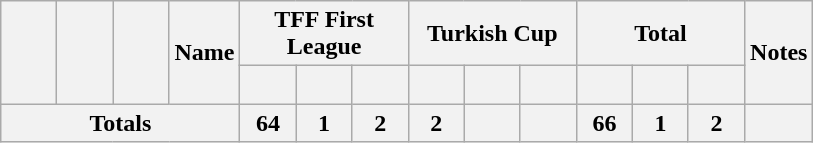<table class="wikitable" style="text-align: center;">
<tr>
<th rowspan="2" width=30 style="text-align:center;"></th>
<th rowspan="2" width=30 style="text-align:center;"></th>
<th rowspan="2" width=30 style="text-align:center;"></th>
<th rowspan="2" style="text-align:center;">Name</th>
<th colspan="3" style="text-align:center;">TFF First League</th>
<th colspan="3" style="text-align:center;">Turkish Cup</th>
<th colspan="3" style="text-align:center;">Total</th>
<th rowspan="2" style="text-align:center;">Notes</th>
</tr>
<tr>
<th width=30></th>
<th width=30></th>
<th width=30></th>
<th width=30></th>
<th width=30></th>
<th width=30></th>
<th width=30></th>
<th width=30></th>
<th width=30><br>


















</th>
</tr>
<tr>
<th colspan=4>Totals</th>
<th>64</th>
<th>1</th>
<th>2</th>
<th>2</th>
<th></th>
<th></th>
<th>66</th>
<th>1</th>
<th>2</th>
<th></th>
</tr>
</table>
